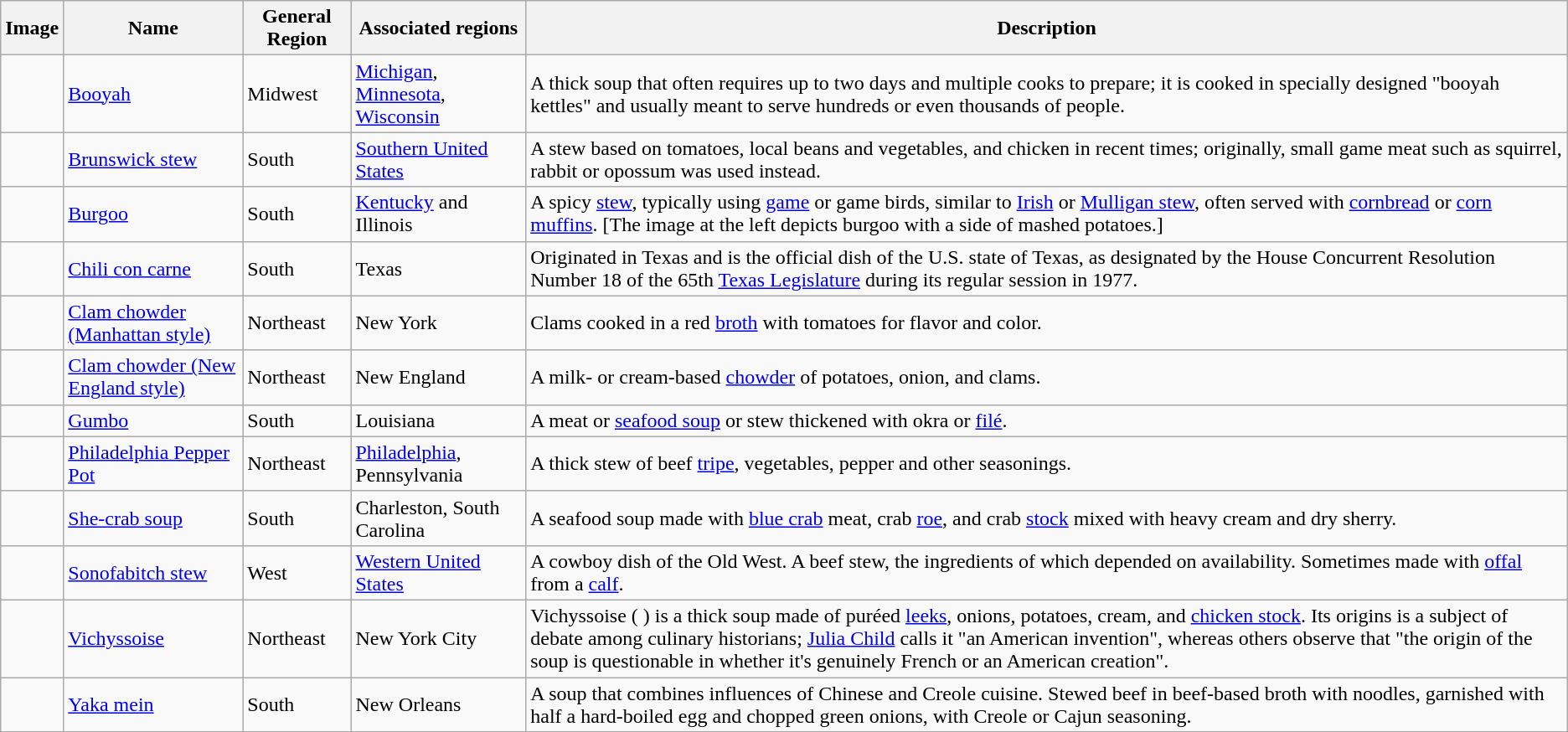<table class="wikitable sortable">
<tr>
<th class="unsortable">Image</th>
<th>Name</th>
<th>General Region</th>
<th>Associated regions</th>
<th class="unsortable">Description</th>
</tr>
<tr>
<td></td>
<td><a href='#'>Booyah</a></td>
<td>Midwest</td>
<td><a href='#'>Michigan</a>, <a href='#'>Minnesota</a>, <a href='#'>Wisconsin</a></td>
<td>A thick soup that often requires up to two days and multiple cooks to prepare; it is cooked in specially designed "booyah kettles" and usually meant to serve hundreds or even thousands of people.</td>
</tr>
<tr>
<td></td>
<td><a href='#'>Brunswick stew</a></td>
<td>South</td>
<td><a href='#'>Southern United States</a></td>
<td>A stew based on tomatoes, local beans and vegetables, and chicken in recent times; originally, small game meat such as squirrel, rabbit or opossum was used instead.</td>
</tr>
<tr>
<td></td>
<td><a href='#'>Burgoo</a></td>
<td>South</td>
<td><a href='#'>Kentucky</a> and Illinois</td>
<td>A spicy <a href='#'>stew</a>, typically using <a href='#'>game</a> or game birds, similar to <a href='#'>Irish</a> or <a href='#'>Mulligan stew</a>, often served with <a href='#'>cornbread</a> or <a href='#'>corn muffins</a>. [The image at the left depicts burgoo with a side of mashed potatoes.]</td>
</tr>
<tr>
<td></td>
<td><a href='#'>Chili con carne</a></td>
<td>South</td>
<td>Texas</td>
<td>Originated in Texas and is the official dish of the U.S. state of Texas, as designated by the House Concurrent Resolution Number 18 of the 65th <a href='#'>Texas Legislature</a> during its regular session in 1977.</td>
</tr>
<tr>
<td></td>
<td><a href='#'>Clam chowder (Manhattan style)</a></td>
<td>Northeast</td>
<td>New York</td>
<td>Clams cooked in a red <a href='#'>broth</a> with tomatoes for flavor and color.</td>
</tr>
<tr>
<td></td>
<td><a href='#'>Clam chowder (New England style)</a></td>
<td>Northeast</td>
<td>New England</td>
<td>A milk- or cream-based <a href='#'>chowder</a> of potatoes, onion, and clams.</td>
</tr>
<tr>
<td></td>
<td><a href='#'>Gumbo</a></td>
<td>South</td>
<td>Louisiana</td>
<td>A meat or <a href='#'>seafood soup</a> or stew thickened with okra or <a href='#'>filé</a>.</td>
</tr>
<tr>
<td></td>
<td><a href='#'>Philadelphia Pepper Pot</a></td>
<td>Northeast</td>
<td><a href='#'>Philadelphia</a>, Pennsylvania</td>
<td>A thick stew of beef <a href='#'>tripe</a>, vegetables, pepper and other seasonings.</td>
</tr>
<tr>
<td></td>
<td><a href='#'>She-crab soup</a></td>
<td>South</td>
<td>Charleston, South Carolina</td>
<td>A seafood soup made with <a href='#'>blue crab</a> meat, crab <a href='#'>roe</a>, and crab <a href='#'>stock</a> mixed with heavy cream and dry sherry.</td>
</tr>
<tr>
<td></td>
<td><a href='#'>Sonofabitch stew</a></td>
<td>West</td>
<td><a href='#'>Western United States</a></td>
<td>A cowboy dish of the Old West.  A beef stew, the ingredients of which depended on availability.  Sometimes made with <a href='#'>offal</a> from a <a href='#'>calf</a>.</td>
</tr>
<tr>
<td></td>
<td><a href='#'>Vichyssoise</a></td>
<td>Northeast</td>
<td>New York City</td>
<td>Vichyssoise ( ) is a thick soup made of puréed <a href='#'>leeks</a>, onions, potatoes, cream, and <a href='#'>chicken stock</a>.  Its origins is a subject of debate among culinary historians; <a href='#'>Julia Child</a> calls it "an American invention", whereas others observe that "the origin of the soup is questionable in whether it's genuinely French or an American creation".</td>
</tr>
<tr>
<td></td>
<td><a href='#'>Yaka mein</a></td>
<td>South</td>
<td>New Orleans</td>
<td>A soup that combines influences of Chinese and Creole cuisine.  Stewed beef in beef-based broth with noodles, garnished with half a hard-boiled egg and chopped green onions, with Creole or Cajun seasoning.</td>
</tr>
</table>
